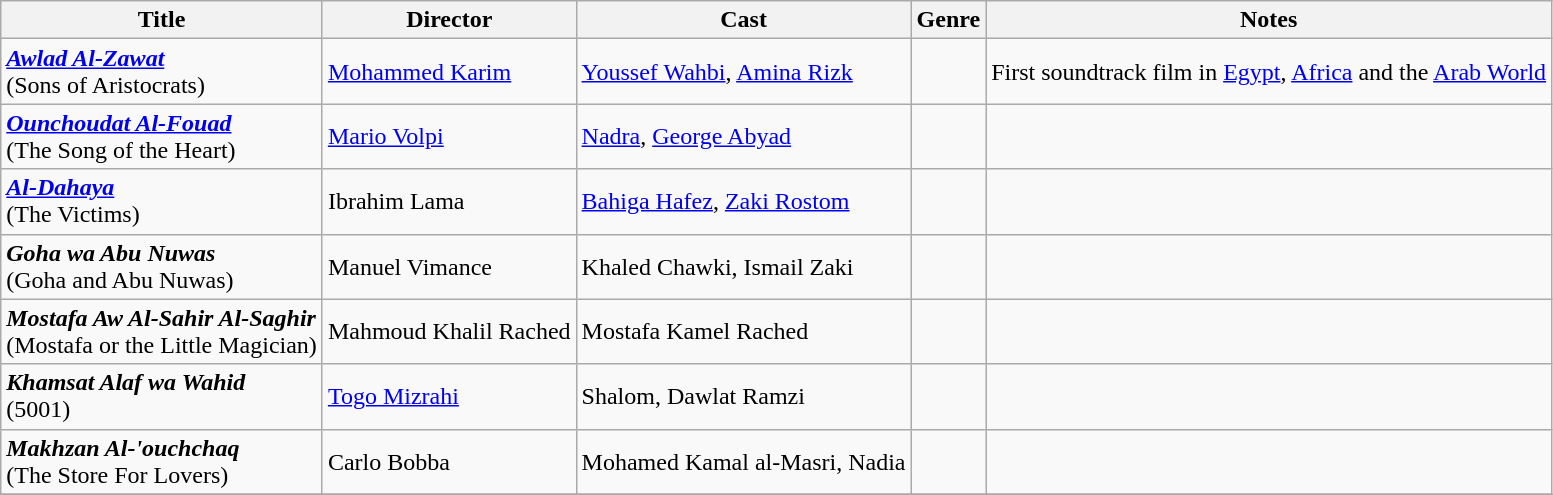<table class="wikitable">
<tr>
<th>Title</th>
<th>Director</th>
<th>Cast</th>
<th>Genre</th>
<th>Notes</th>
</tr>
<tr>
<td><strong><em> <a href='#'>Awlad Al-Zawat</a></em></strong><br> (Sons of Aristocrats)</td>
<td><a href='#'>Mohammed Karim</a></td>
<td><a href='#'>Youssef Wahbi</a>, <a href='#'>Amina Rizk</a></td>
<td></td>
<td>First soundtrack film in <a href='#'>Egypt</a>, <a href='#'>Africa</a> and the <a href='#'>Arab World</a> </td>
</tr>
<tr>
<td><strong><em><a href='#'>Ounchoudat Al-Fouad</a></em></strong><br> (The Song of the Heart)</td>
<td><a href='#'>Mario Volpi</a></td>
<td><a href='#'>Nadra</a>, <a href='#'>George Abyad</a></td>
<td></td>
<td></td>
</tr>
<tr>
<td><strong><em> <a href='#'>Al-Dahaya</a></em></strong> <br> (The Victims)</td>
<td>Ibrahim Lama</td>
<td><a href='#'>Bahiga Hafez</a>, <a href='#'>Zaki Rostom</a></td>
<td></td>
<td></td>
</tr>
<tr>
<td><strong><em> Goha wa Abu Nuwas</em></strong> <br> (Goha and Abu Nuwas)</td>
<td>Manuel Vimance</td>
<td>Khaled Chawki, Ismail Zaki</td>
<td></td>
<td></td>
</tr>
<tr>
<td><strong><em> Mostafa Aw Al-Sahir Al-Saghir</em></strong> <br> (Mostafa or the Little Magician)</td>
<td>Mahmoud Khalil Rached</td>
<td>Mostafa Kamel Rached</td>
<td></td>
<td></td>
</tr>
<tr>
<td><strong><em> Khamsat Alaf wa Wahid</em></strong>  <br> (5001)</td>
<td><a href='#'>Togo Mizrahi</a></td>
<td>Shalom, Dawlat Ramzi</td>
<td></td>
<td></td>
</tr>
<tr>
<td><strong><em> Makhzan Al-'ouchchaq</em></strong> <br> (The Store For Lovers)</td>
<td>Carlo Bobba</td>
<td>Mohamed Kamal al-Masri, Nadia</td>
<td></td>
<td></td>
</tr>
<tr>
</tr>
</table>
